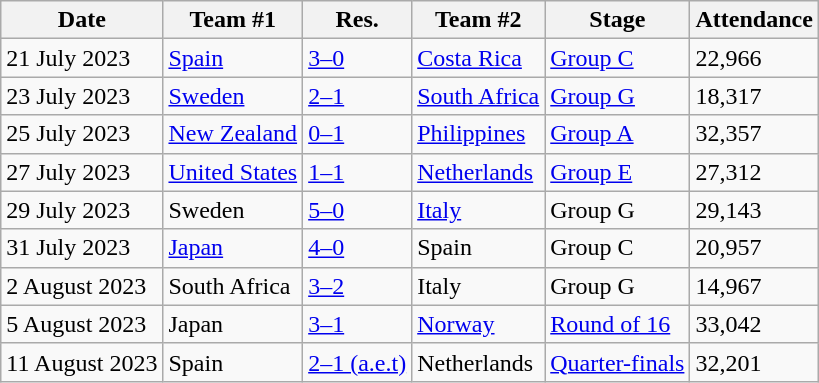<table class="wikitable">
<tr>
<th>Date</th>
<th>Team #1</th>
<th>Res.</th>
<th>Team #2</th>
<th>Stage</th>
<th>Attendance</th>
</tr>
<tr>
<td>21 July 2023</td>
<td> <a href='#'>Spain</a></td>
<td><a href='#'>3–0</a></td>
<td> <a href='#'>Costa Rica</a></td>
<td><a href='#'>Group C</a></td>
<td>22,966</td>
</tr>
<tr>
<td>23 July 2023</td>
<td> <a href='#'>Sweden</a></td>
<td><a href='#'>2–1</a></td>
<td> <a href='#'>South Africa</a></td>
<td><a href='#'>Group G</a></td>
<td>18,317</td>
</tr>
<tr>
<td>25 July 2023</td>
<td> <a href='#'>New Zealand</a></td>
<td><a href='#'>0–1</a></td>
<td> <a href='#'>Philippines</a></td>
<td><a href='#'>Group A</a></td>
<td>32,357</td>
</tr>
<tr>
<td>27 July 2023</td>
<td> <a href='#'>United States</a></td>
<td><a href='#'>1–1</a></td>
<td> <a href='#'>Netherlands</a></td>
<td><a href='#'>Group E</a></td>
<td>27,312</td>
</tr>
<tr>
<td>29 July 2023</td>
<td> Sweden</td>
<td><a href='#'>5–0</a></td>
<td> <a href='#'>Italy</a></td>
<td>Group G</td>
<td>29,143</td>
</tr>
<tr>
<td>31 July 2023</td>
<td> <a href='#'>Japan</a></td>
<td><a href='#'>4–0</a></td>
<td> Spain</td>
<td>Group C</td>
<td>20,957</td>
</tr>
<tr>
<td>2 August 2023</td>
<td> South Africa</td>
<td><a href='#'>3–2</a></td>
<td> Italy</td>
<td>Group G</td>
<td>14,967</td>
</tr>
<tr>
<td>5 August 2023</td>
<td> Japan</td>
<td><a href='#'>3–1</a></td>
<td> <a href='#'>Norway</a></td>
<td><a href='#'>Round of 16</a></td>
<td>33,042</td>
</tr>
<tr>
<td>11 August 2023</td>
<td> Spain</td>
<td><a href='#'>2–1 (a.e.t)</a></td>
<td> Netherlands</td>
<td><a href='#'>Quarter-finals</a></td>
<td>32,201</td>
</tr>
</table>
